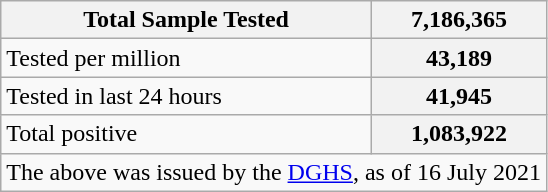<table class="wikitable">
<tr>
<th>Total Sample Tested</th>
<th>7,186,365</th>
</tr>
<tr>
<td>Tested per million</td>
<th>43,189</th>
</tr>
<tr>
<td>Tested in last 24 hours</td>
<th>41,945</th>
</tr>
<tr>
<td>Total positive</td>
<th>1,083,922</th>
</tr>
<tr>
<td colspan=2>The above was issued by the <a href='#'>DGHS</a>, as of 16 July 2021</td>
</tr>
</table>
